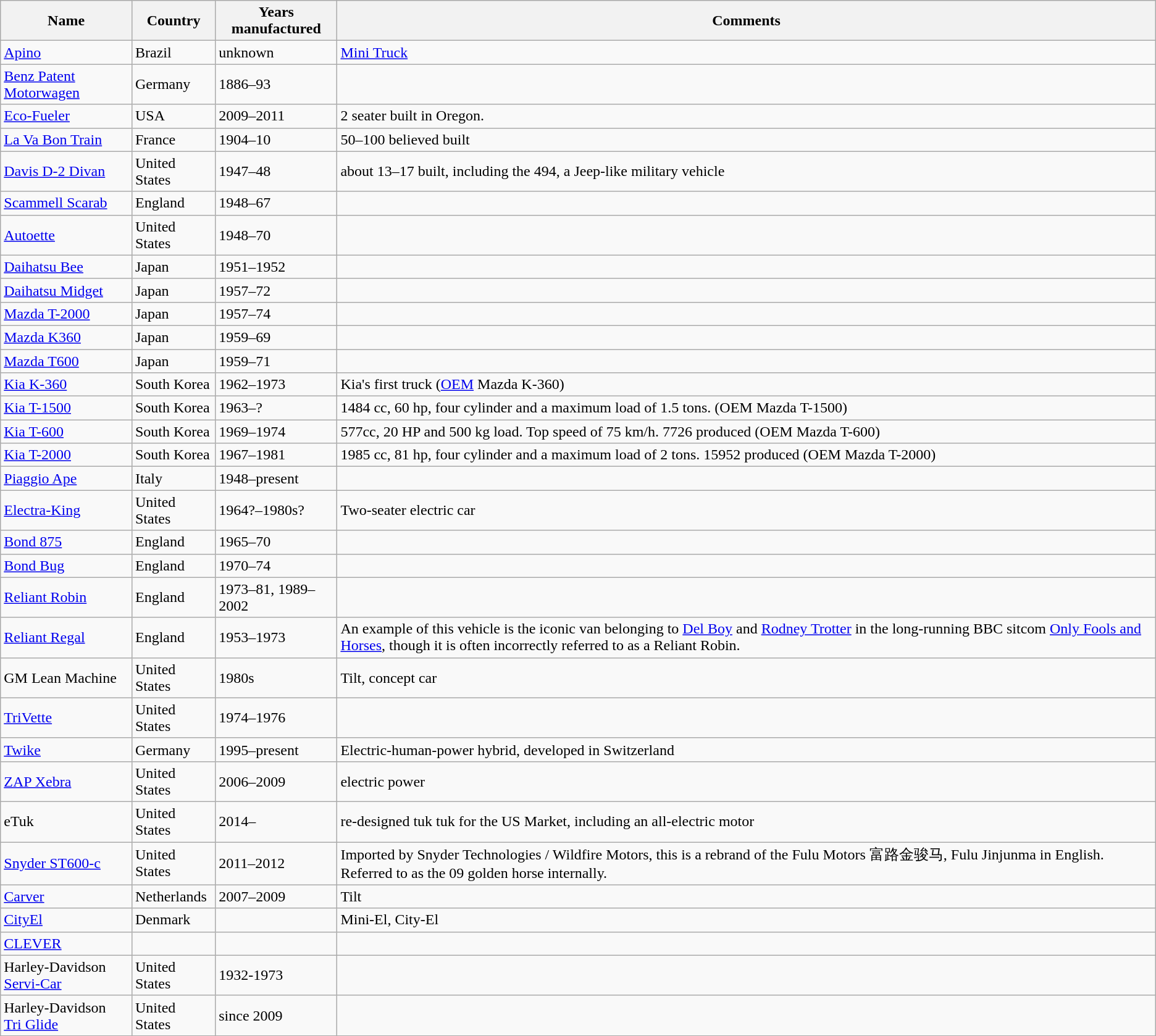<table class="wikitable">
<tr>
<th>Name</th>
<th>Country</th>
<th>Years manufactured</th>
<th>Comments</th>
</tr>
<tr>
<td><a href='#'>Apino</a></td>
<td>Brazil</td>
<td>unknown</td>
<td><a href='#'>Mini Truck</a></td>
</tr>
<tr>
<td><a href='#'>Benz Patent Motorwagen</a></td>
<td>Germany</td>
<td>1886–93</td>
<td></td>
</tr>
<tr>
<td><a href='#'>Eco-Fueler</a></td>
<td>USA</td>
<td>2009–2011</td>
<td>2 seater built in Oregon.</td>
</tr>
<tr>
<td><a href='#'>La Va Bon Train</a></td>
<td>France</td>
<td>1904–10</td>
<td>50–100 believed built</td>
</tr>
<tr>
<td><a href='#'>Davis D-2 Divan</a></td>
<td>United States</td>
<td>1947–48</td>
<td>about 13–17 built, including the 494, a Jeep-like military vehicle</td>
</tr>
<tr>
<td><a href='#'>Scammell Scarab</a></td>
<td>England</td>
<td>1948–67</td>
<td></td>
</tr>
<tr>
<td><a href='#'>Autoette</a></td>
<td>United States</td>
<td>1948–70</td>
<td></td>
</tr>
<tr>
<td><a href='#'>Daihatsu Bee</a></td>
<td>Japan</td>
<td>1951–1952</td>
<td></td>
</tr>
<tr>
<td><a href='#'>Daihatsu Midget</a></td>
<td>Japan</td>
<td>1957–72</td>
<td></td>
</tr>
<tr>
<td><a href='#'>Mazda T-2000</a></td>
<td>Japan</td>
<td>1957–74</td>
<td></td>
</tr>
<tr>
<td><a href='#'>Mazda K360</a></td>
<td>Japan</td>
<td>1959–69</td>
<td></td>
</tr>
<tr>
<td><a href='#'>Mazda T600</a></td>
<td>Japan</td>
<td>1959–71</td>
<td></td>
</tr>
<tr>
<td><a href='#'>Kia K-360</a></td>
<td>South Korea</td>
<td>1962–1973</td>
<td>Kia's first truck (<a href='#'>OEM</a> Mazda K-360)</td>
</tr>
<tr>
<td><a href='#'>Kia T-1500</a></td>
<td>South Korea</td>
<td>1963–?</td>
<td>1484 cc, 60 hp, four cylinder and a maximum load of 1.5 tons. (OEM Mazda T-1500)</td>
</tr>
<tr>
<td><a href='#'>Kia T-600</a></td>
<td>South Korea</td>
<td>1969–1974</td>
<td>577cc, 20 HP and 500 kg load. Top speed of 75 km/h. 7726 produced (OEM Mazda T-600)</td>
</tr>
<tr>
<td><a href='#'>Kia T-2000</a></td>
<td>South Korea</td>
<td>1967–1981</td>
<td>1985 cc, 81 hp, four cylinder and a maximum load of 2 tons. 15952 produced (OEM Mazda T-2000)</td>
</tr>
<tr>
<td><a href='#'>Piaggio Ape</a></td>
<td>Italy</td>
<td>1948–present</td>
</tr>
<tr>
<td><a href='#'>Electra-King</a></td>
<td>United States</td>
<td>1964?–1980s?</td>
<td>Two-seater electric car</td>
</tr>
<tr>
<td><a href='#'>Bond 875</a></td>
<td>England</td>
<td>1965–70</td>
<td></td>
</tr>
<tr>
<td><a href='#'>Bond Bug</a></td>
<td>England</td>
<td>1970–74</td>
<td></td>
</tr>
<tr>
<td><a href='#'>Reliant Robin</a></td>
<td>England</td>
<td>1973–81, 1989–2002</td>
<td></td>
</tr>
<tr>
<td><a href='#'>Reliant Regal</a></td>
<td>England</td>
<td>1953–1973</td>
<td>An example of this vehicle is the iconic van belonging to <a href='#'>Del Boy</a> and <a href='#'>Rodney Trotter</a> in the long-running BBC sitcom <a href='#'>Only Fools and Horses</a>, though it is often incorrectly referred to as a Reliant Robin.</td>
</tr>
<tr>
<td>GM Lean Machine</td>
<td>United States</td>
<td>1980s</td>
<td>Tilt, concept car</td>
</tr>
<tr>
<td><a href='#'>TriVette</a></td>
<td>United States</td>
<td>1974–1976</td>
</tr>
<tr>
<td><a href='#'>Twike</a></td>
<td>Germany</td>
<td>1995–present</td>
<td>Electric-human-power hybrid, developed in Switzerland</td>
</tr>
<tr>
<td><a href='#'>ZAP Xebra</a></td>
<td>United States</td>
<td>2006–2009</td>
<td>electric power</td>
</tr>
<tr>
<td>eTuk</td>
<td>United States</td>
<td>2014–</td>
<td>re-designed tuk tuk for the US Market, including an all-electric motor</td>
</tr>
<tr>
<td><a href='#'>Snyder ST600-c</a></td>
<td>United States</td>
<td>2011–2012</td>
<td>Imported by Snyder Technologies / Wildfire Motors, this is a rebrand of the Fulu Motors 富路金骏马, Fulu Jinjunma in English. Referred to as the 09 golden horse internally.</td>
</tr>
<tr>
<td><a href='#'>Carver</a></td>
<td>Netherlands</td>
<td>2007–2009</td>
<td>Tilt</td>
</tr>
<tr>
<td><a href='#'>CityEl</a></td>
<td>Denmark</td>
<td></td>
<td>Mini-El, City-El</td>
</tr>
<tr>
<td><a href='#'>CLEVER</a></td>
<td></td>
<td></td>
<td></td>
</tr>
<tr>
<td>Harley-Davidson<br> <a href='#'>Servi-Car</a></td>
<td>United States</td>
<td>1932-1973</td>
<td></td>
</tr>
<tr>
<td>Harley-Davidson<br> <a href='#'>Tri Glide</a></td>
<td>United States</td>
<td>since 2009</td>
<td></td>
</tr>
<tr>
</tr>
</table>
